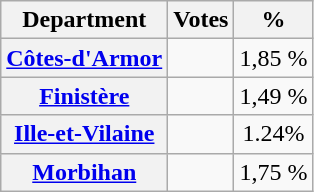<table class="wikitable sortable" style="text-align:center;">
<tr>
<th scope=col>Department</th>
<th scope="col">Votes</th>
<th scope="col">%</th>
</tr>
<tr>
<th scope=row><a href='#'>Côtes-d'Armor</a></th>
<td></td>
<td>1,85 %</td>
</tr>
<tr>
<th scope=row><a href='#'>Finistère</a></th>
<td></td>
<td>1,49 %</td>
</tr>
<tr>
<th scope=row><a href='#'>Ille-et-Vilaine</a></th>
<td></td>
<td>1.24%</td>
</tr>
<tr>
<th scope=row><a href='#'>Morbihan</a></th>
<td></td>
<td>1,75 %</td>
</tr>
</table>
